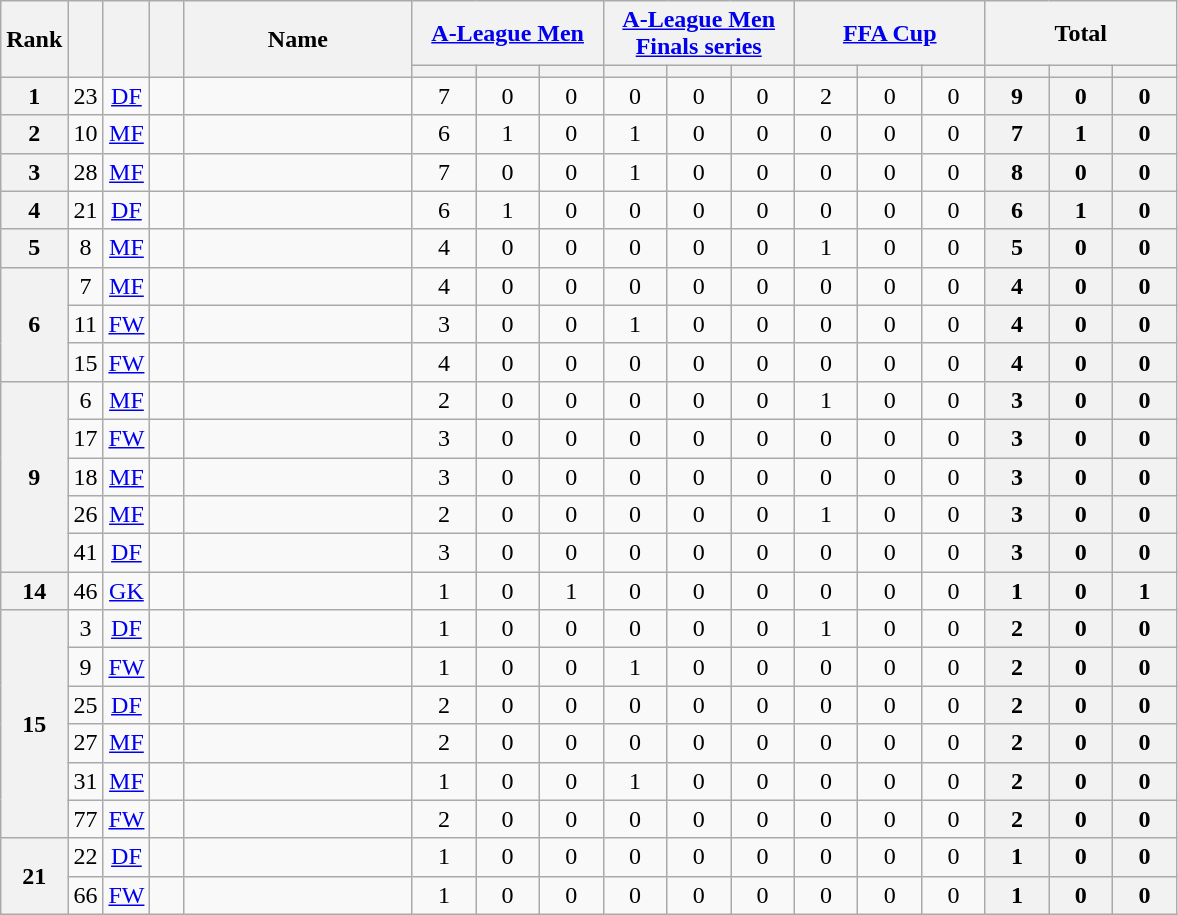<table class="wikitable sortable" style="text-align:center;">
<tr>
<th rowspan="2" width="15">Rank</th>
<th rowspan="2" width="15"></th>
<th rowspan="2" width="15"></th>
<th rowspan="2" width="15"></th>
<th rowspan="2" width="145">Name</th>
<th colspan="3" width="120"><a href='#'>A-League Men</a></th>
<th colspan="3" width="120"><a href='#'>A-League Men Finals series</a></th>
<th colspan="3" width="120"><a href='#'>FFA Cup</a></th>
<th colspan="3" width="120">Total</th>
</tr>
<tr>
<th style="width:30px"></th>
<th style="width:30px"></th>
<th style="width:30px"></th>
<th style="width:30px"></th>
<th style="width:30px"></th>
<th style="width:30px"></th>
<th style="width:30px"></th>
<th style="width:30px"></th>
<th style="width:30px"></th>
<th style="width:30px"></th>
<th style="width:30px"></th>
<th style="width:30px"></th>
</tr>
<tr>
<th>1</th>
<td>23</td>
<td><a href='#'>DF</a></td>
<td></td>
<td align="left"><br></td>
<td>7</td>
<td>0</td>
<td>0<br></td>
<td>0</td>
<td>0</td>
<td>0<br></td>
<td>2</td>
<td>0</td>
<td>0<br></td>
<th>9</th>
<th>0</th>
<th>0</th>
</tr>
<tr>
<th>2</th>
<td>10</td>
<td><a href='#'>MF</a></td>
<td></td>
<td align="left"><br></td>
<td>6</td>
<td>1</td>
<td>0<br></td>
<td>1</td>
<td>0</td>
<td>0<br></td>
<td>0</td>
<td>0</td>
<td>0<br></td>
<th>7</th>
<th>1</th>
<th>0</th>
</tr>
<tr>
<th>3</th>
<td>28</td>
<td><a href='#'>MF</a></td>
<td></td>
<td align="left"><br></td>
<td>7</td>
<td>0</td>
<td>0<br></td>
<td>1</td>
<td>0</td>
<td>0<br></td>
<td>0</td>
<td>0</td>
<td>0<br></td>
<th>8</th>
<th>0</th>
<th>0</th>
</tr>
<tr>
<th>4</th>
<td>21</td>
<td><a href='#'>DF</a></td>
<td></td>
<td align="left"><br></td>
<td>6</td>
<td>1</td>
<td>0<br></td>
<td>0</td>
<td>0</td>
<td>0<br></td>
<td>0</td>
<td>0</td>
<td>0<br></td>
<th>6</th>
<th>1</th>
<th>0</th>
</tr>
<tr>
<th>5</th>
<td>8</td>
<td><a href='#'>MF</a></td>
<td></td>
<td align="left"><br></td>
<td>4</td>
<td>0</td>
<td>0<br></td>
<td>0</td>
<td>0</td>
<td>0<br></td>
<td>1</td>
<td>0</td>
<td>0<br></td>
<th>5</th>
<th>0</th>
<th>0</th>
</tr>
<tr>
<th rowspan="3">6</th>
<td>7</td>
<td><a href='#'>MF</a></td>
<td></td>
<td align="left"><br></td>
<td>4</td>
<td>0</td>
<td>0<br></td>
<td>0</td>
<td>0</td>
<td>0<br></td>
<td>0</td>
<td>0</td>
<td>0<br></td>
<th>4</th>
<th>0</th>
<th>0</th>
</tr>
<tr>
<td>11</td>
<td><a href='#'>FW</a></td>
<td></td>
<td align="left"><br></td>
<td>3</td>
<td>0</td>
<td>0<br></td>
<td>1</td>
<td>0</td>
<td>0<br></td>
<td>0</td>
<td>0</td>
<td>0<br></td>
<th>4</th>
<th>0</th>
<th>0</th>
</tr>
<tr>
<td>15</td>
<td><a href='#'>FW</a></td>
<td></td>
<td align="left"><br></td>
<td>4</td>
<td>0</td>
<td>0<br></td>
<td>0</td>
<td>0</td>
<td>0<br></td>
<td>0</td>
<td>0</td>
<td>0<br></td>
<th>4</th>
<th>0</th>
<th>0</th>
</tr>
<tr>
<th rowspan="5">9</th>
<td>6</td>
<td><a href='#'>MF</a></td>
<td></td>
<td align="left"><br></td>
<td>2</td>
<td>0</td>
<td>0<br></td>
<td>0</td>
<td>0</td>
<td>0<br></td>
<td>1</td>
<td>0</td>
<td>0<br></td>
<th>3</th>
<th>0</th>
<th>0</th>
</tr>
<tr>
<td>17</td>
<td><a href='#'>FW</a></td>
<td></td>
<td align="left"><br></td>
<td>3</td>
<td>0</td>
<td>0<br></td>
<td>0</td>
<td>0</td>
<td>0<br></td>
<td>0</td>
<td>0</td>
<td>0<br></td>
<th>3</th>
<th>0</th>
<th>0</th>
</tr>
<tr>
<td>18</td>
<td><a href='#'>MF</a></td>
<td></td>
<td align="left"><br></td>
<td>3</td>
<td>0</td>
<td>0<br></td>
<td>0</td>
<td>0</td>
<td>0<br></td>
<td>0</td>
<td>0</td>
<td>0<br></td>
<th>3</th>
<th>0</th>
<th>0</th>
</tr>
<tr>
<td>26</td>
<td><a href='#'>MF</a></td>
<td></td>
<td align="left"><br></td>
<td>2</td>
<td>0</td>
<td>0<br></td>
<td>0</td>
<td>0</td>
<td>0<br></td>
<td>1</td>
<td>0</td>
<td>0<br></td>
<th>3</th>
<th>0</th>
<th>0</th>
</tr>
<tr>
<td>41</td>
<td><a href='#'>DF</a></td>
<td></td>
<td align="left"><br></td>
<td>3</td>
<td>0</td>
<td>0<br></td>
<td>0</td>
<td>0</td>
<td>0<br></td>
<td>0</td>
<td>0</td>
<td>0<br></td>
<th>3</th>
<th>0</th>
<th>0</th>
</tr>
<tr>
<th>14</th>
<td>46</td>
<td><a href='#'>GK</a></td>
<td></td>
<td align="left"><br></td>
<td>1</td>
<td>0</td>
<td>1<br></td>
<td>0</td>
<td>0</td>
<td>0<br></td>
<td>0</td>
<td>0</td>
<td>0<br></td>
<th>1</th>
<th>0</th>
<th>1</th>
</tr>
<tr>
<th rowspan="6">15</th>
<td>3</td>
<td><a href='#'>DF</a></td>
<td></td>
<td align="left"><br></td>
<td>1</td>
<td>0</td>
<td>0<br></td>
<td>0</td>
<td>0</td>
<td>0<br></td>
<td>1</td>
<td>0</td>
<td>0<br></td>
<th>2</th>
<th>0</th>
<th>0</th>
</tr>
<tr>
<td>9</td>
<td><a href='#'>FW</a></td>
<td></td>
<td align="left"><br></td>
<td>1</td>
<td>0</td>
<td>0<br></td>
<td>1</td>
<td>0</td>
<td>0<br></td>
<td>0</td>
<td>0</td>
<td>0<br></td>
<th>2</th>
<th>0</th>
<th>0</th>
</tr>
<tr>
<td>25</td>
<td><a href='#'>DF</a></td>
<td></td>
<td align="left"><br></td>
<td>2</td>
<td>0</td>
<td>0<br></td>
<td>0</td>
<td>0</td>
<td>0<br></td>
<td>0</td>
<td>0</td>
<td>0<br></td>
<th>2</th>
<th>0</th>
<th>0</th>
</tr>
<tr>
<td>27</td>
<td><a href='#'>MF</a></td>
<td></td>
<td align="left"><br></td>
<td>2</td>
<td>0</td>
<td>0<br></td>
<td>0</td>
<td>0</td>
<td>0<br></td>
<td>0</td>
<td>0</td>
<td>0<br></td>
<th>2</th>
<th>0</th>
<th>0</th>
</tr>
<tr>
<td>31</td>
<td><a href='#'>MF</a></td>
<td></td>
<td align="left"><br></td>
<td>1</td>
<td>0</td>
<td>0<br></td>
<td>1</td>
<td>0</td>
<td>0<br></td>
<td>0</td>
<td>0</td>
<td>0<br></td>
<th>2</th>
<th>0</th>
<th>0</th>
</tr>
<tr>
<td>77</td>
<td><a href='#'>FW</a></td>
<td></td>
<td align="left"><br></td>
<td>2</td>
<td>0</td>
<td>0<br></td>
<td>0</td>
<td>0</td>
<td>0<br></td>
<td>0</td>
<td>0</td>
<td>0<br></td>
<th>2</th>
<th>0</th>
<th>0</th>
</tr>
<tr>
<th rowspan="2">21</th>
<td>22</td>
<td><a href='#'>DF</a></td>
<td></td>
<td align="left"><br></td>
<td>1</td>
<td>0</td>
<td>0<br></td>
<td>0</td>
<td>0</td>
<td>0<br></td>
<td>0</td>
<td>0</td>
<td>0<br></td>
<th>1</th>
<th>0</th>
<th>0</th>
</tr>
<tr>
<td>66</td>
<td><a href='#'>FW</a></td>
<td></td>
<td align="left"><br></td>
<td>1</td>
<td>0</td>
<td>0<br></td>
<td>0</td>
<td>0</td>
<td>0<br></td>
<td>0</td>
<td>0</td>
<td>0<br></td>
<th>1</th>
<th>0</th>
<th>0</th>
</tr>
</table>
